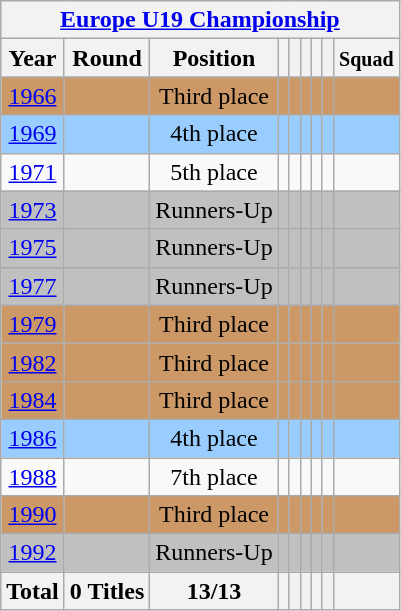<table class="wikitable" style="text-align: center;">
<tr>
<th colspan=9><a href='#'>Europe U19 Championship</a></th>
</tr>
<tr>
<th>Year</th>
<th>Round</th>
<th>Position</th>
<th></th>
<th></th>
<th></th>
<th></th>
<th></th>
<th><small>Squad</small></th>
</tr>
<tr bgcolor=cc9966>
<td> <a href='#'>1966</a></td>
<td></td>
<td>Third place</td>
<td></td>
<td></td>
<td></td>
<td></td>
<td></td>
<td></td>
</tr>
<tr bgcolor=9acdff>
<td> <a href='#'>1969</a></td>
<td></td>
<td>4th place</td>
<td></td>
<td></td>
<td></td>
<td></td>
<td></td>
<td></td>
</tr>
<tr bgcolor=>
<td> <a href='#'>1971</a></td>
<td></td>
<td>5th place</td>
<td></td>
<td></td>
<td></td>
<td></td>
<td></td>
<td></td>
</tr>
<tr bgcolor=silver>
<td> <a href='#'>1973</a></td>
<td></td>
<td>Runners-Up</td>
<td></td>
<td></td>
<td></td>
<td></td>
<td></td>
<td></td>
</tr>
<tr bgcolor=silver>
<td> <a href='#'>1975</a></td>
<td></td>
<td>Runners-Up</td>
<td></td>
<td></td>
<td></td>
<td></td>
<td></td>
<td></td>
</tr>
<tr bgcolor=silver>
<td> <a href='#'>1977</a></td>
<td></td>
<td>Runners-Up</td>
<td></td>
<td></td>
<td></td>
<td></td>
<td></td>
<td></td>
</tr>
<tr bgcolor=cc9966>
<td> <a href='#'>1979</a></td>
<td></td>
<td>Third place</td>
<td></td>
<td></td>
<td></td>
<td></td>
<td></td>
<td></td>
</tr>
<tr bgcolor=cc9966>
<td> <a href='#'>1982</a></td>
<td></td>
<td>Third place</td>
<td></td>
<td></td>
<td></td>
<td></td>
<td></td>
<td></td>
</tr>
<tr bgcolor=cc9966>
<td> <a href='#'>1984</a></td>
<td></td>
<td>Third place</td>
<td></td>
<td></td>
<td></td>
<td></td>
<td></td>
<td></td>
</tr>
<tr bgcolor=9acdff>
<td> <a href='#'>1986</a></td>
<td></td>
<td>4th place</td>
<td></td>
<td></td>
<td></td>
<td></td>
<td></td>
<td></td>
</tr>
<tr bgcolor=>
<td> <a href='#'>1988</a></td>
<td></td>
<td>7th place</td>
<td></td>
<td></td>
<td></td>
<td></td>
<td></td>
<td></td>
</tr>
<tr bgcolor=cc9966>
<td> <a href='#'>1990</a></td>
<td></td>
<td>Third place</td>
<td></td>
<td></td>
<td></td>
<td></td>
<td></td>
<td></td>
</tr>
<tr bgcolor=silver>
<td> <a href='#'>1992</a></td>
<td></td>
<td>Runners-Up</td>
<td></td>
<td></td>
<td></td>
<td></td>
<td></td>
<td></td>
</tr>
<tr>
<th>Total</th>
<th>0 Titles</th>
<th>13/13</th>
<th></th>
<th></th>
<th></th>
<th></th>
<th></th>
<th></th>
</tr>
</table>
